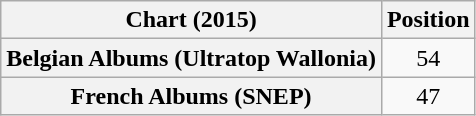<table class="wikitable sortable plainrowheaders" style="text-align:center">
<tr>
<th scope="col">Chart (2015)</th>
<th scope="col">Position</th>
</tr>
<tr>
<th scope="row">Belgian Albums (Ultratop Wallonia)</th>
<td>54</td>
</tr>
<tr>
<th scope="row">French Albums (SNEP)</th>
<td>47</td>
</tr>
</table>
